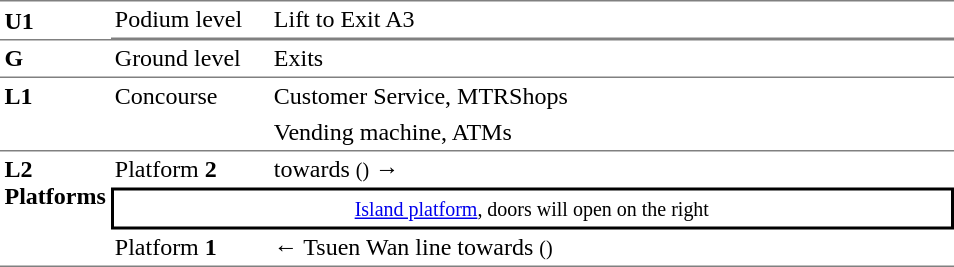<table border=0 cellspacing=0 cellpadding=3>
<tr>
<td style="border-top:solid 1px gray;border-top:solid 1px gray;width:50px;"><strong>U1</strong></td>
<td style="border-top:solid 1px gray;border-bottom:solid 1px gray;width:70px;">Podium level</td>
<td style="border-top:solid 1px gray;border-bottom:solid 1px gray;width:450px;">Lift to Exit A3</td>
</tr>
<tr>
<td style="border-bottom:solid 1px gray;border-top:solid 1px gray;width:50px;vertical-align:top;"><strong>G</strong></td>
<td style="border-top:solid 1px gray;border-bottom:solid 1px gray;width:100px;vertical-align:top;">Ground level</td>
<td style="border-top:solid 1px gray;border-bottom:solid 1px gray;width:400px;vertical-align:top;">Exits</td>
</tr>
<tr>
<td style="border-bottom:solid 1px gray;vertical-align:top;" rowspan=2><strong>L1</strong></td>
<td style="border-bottom:solid 1px gray;vertical-align:top;" rowspan=2>Concourse</td>
<td>Customer Service, MTRShops</td>
</tr>
<tr>
<td style="border-bottom:solid 1px gray;">Vending machine, ATMs</td>
</tr>
<tr>
<td style="border-bottom:solid 1px gray;vertical-align:top;" rowspan=3><strong>L2<br>Platforms</strong></td>
<td>Platform <span><strong>2</strong></span></td>
<td>  towards  <small>()</small> →</td>
</tr>
<tr>
<td style="border-top:solid 2px black;border-right:solid 2px black;border-left:solid 2px black;border-bottom:solid 2px black;text-align:center;" colspan=2><small><a href='#'>Island platform</a>, doors will open on the right</small></td>
</tr>
<tr>
<td style="border-bottom:solid 1px gray;">Platform <span><strong>1</strong></span></td>
<td style="border-bottom:solid 1px gray;">←  Tsuen Wan line towards  <small>()</small></td>
</tr>
</table>
